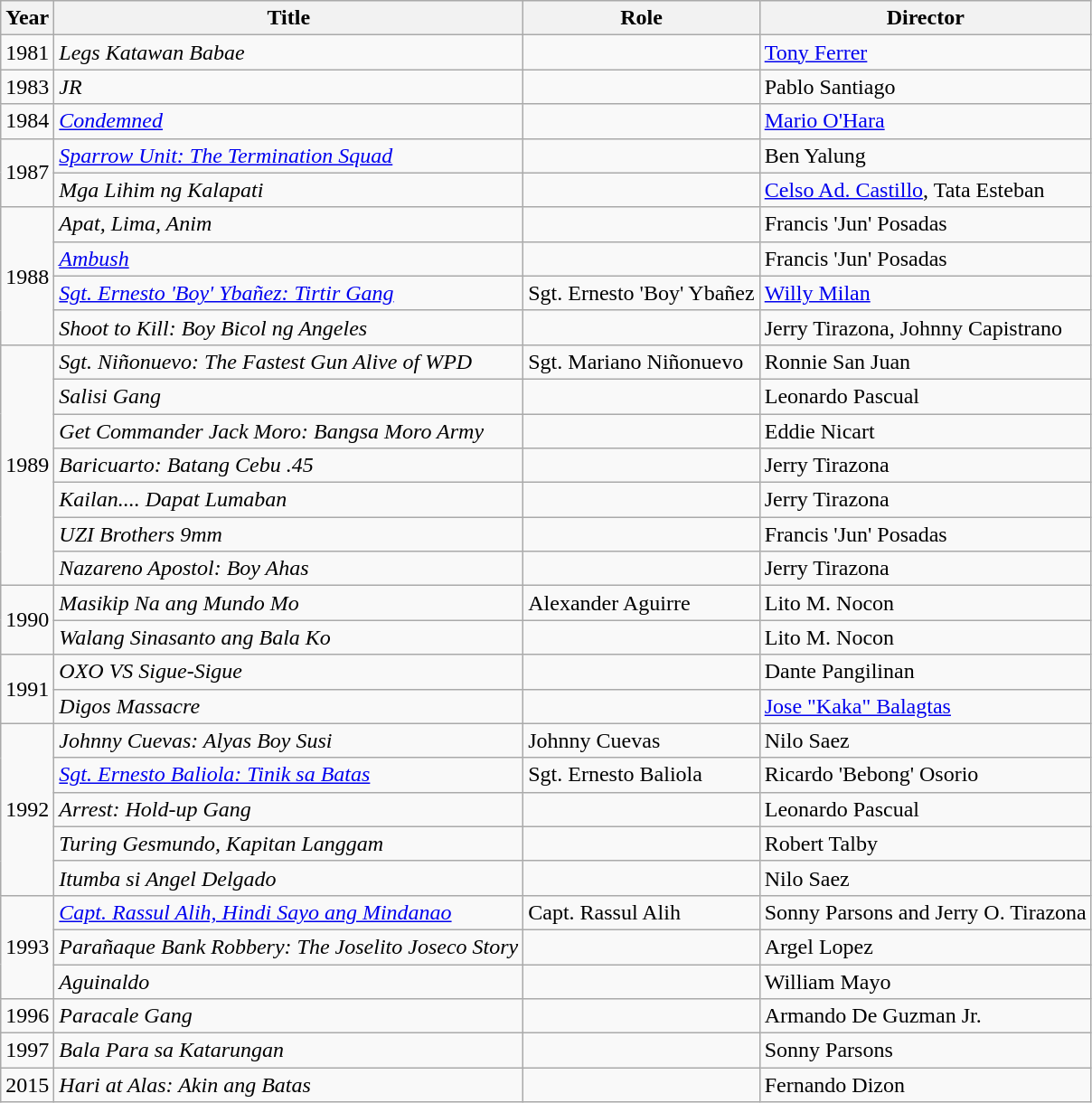<table class="wikitable sortable">
<tr>
<th>Year</th>
<th>Title</th>
<th>Role</th>
<th>Director</th>
</tr>
<tr>
<td>1981</td>
<td><em>Legs Katawan Babae</em></td>
<td></td>
<td><a href='#'>Tony Ferrer</a></td>
</tr>
<tr>
<td>1983</td>
<td><em>JR</em></td>
<td></td>
<td>Pablo Santiago</td>
</tr>
<tr>
<td>1984</td>
<td><em><a href='#'>Condemned</a></em></td>
<td></td>
<td><a href='#'>Mario O'Hara</a></td>
</tr>
<tr>
<td rowspan="2">1987</td>
<td><em><a href='#'>Sparrow Unit: The Termination Squad</a></em></td>
<td></td>
<td>Ben Yalung</td>
</tr>
<tr>
<td><em>Mga Lihim ng Kalapati</em></td>
<td></td>
<td><a href='#'>Celso Ad. Castillo</a>, Tata Esteban</td>
</tr>
<tr>
<td rowspan="4">1988</td>
<td><em>Apat, Lima, Anim</em></td>
<td></td>
<td>Francis 'Jun' Posadas</td>
</tr>
<tr>
<td><em><a href='#'>Ambush</a></em></td>
<td></td>
<td>Francis 'Jun' Posadas</td>
</tr>
<tr>
<td><em><a href='#'>Sgt. Ernesto 'Boy' Ybañez: Tirtir Gang</a></em></td>
<td>Sgt. Ernesto 'Boy' Ybañez</td>
<td><a href='#'>Willy Milan</a></td>
</tr>
<tr>
<td><em>Shoot to Kill: Boy Bicol ng Angeles</em></td>
<td></td>
<td>Jerry Tirazona, Johnny Capistrano</td>
</tr>
<tr>
<td rowspan="7">1989</td>
<td><em>Sgt. Niñonuevo: The Fastest Gun Alive of WPD</em></td>
<td>Sgt. Mariano Niñonuevo</td>
<td>Ronnie San Juan</td>
</tr>
<tr>
<td><em>Salisi Gang</em></td>
<td></td>
<td>Leonardo Pascual </td>
</tr>
<tr>
<td><em>Get Commander Jack Moro: Bangsa Moro Army</em></td>
<td></td>
<td>Eddie Nicart </td>
</tr>
<tr>
<td><em>Baricuarto: Batang Cebu .45</em></td>
<td></td>
<td>Jerry Tirazona </td>
</tr>
<tr>
<td><em>Kailan.... Dapat Lumaban</em></td>
<td></td>
<td>Jerry Tirazona </td>
</tr>
<tr>
<td><em>UZI Brothers 9mm</em></td>
<td></td>
<td>Francis 'Jun' Posadas </td>
</tr>
<tr>
<td><em>Nazareno Apostol: Boy Ahas</em></td>
<td></td>
<td>Jerry Tirazona </td>
</tr>
<tr>
<td rowspan="2">1990</td>
<td><em>Masikip Na ang Mundo Mo</em></td>
<td>Alexander Aguirre</td>
<td>Lito M. Nocon </td>
</tr>
<tr>
<td><em>Walang Sinasanto ang Bala Ko</em></td>
<td></td>
<td>Lito M. Nocon </td>
</tr>
<tr>
<td rowspan="2">1991</td>
<td><em>OXO VS Sigue-Sigue</em></td>
<td></td>
<td>Dante Pangilinan</td>
</tr>
<tr>
<td><em>Digos Massacre</em></td>
<td></td>
<td><a href='#'>Jose "Kaka" Balagtas</a></td>
</tr>
<tr>
<td rowspan="5">1992</td>
<td><em>Johnny Cuevas: Alyas Boy Susi</em></td>
<td>Johnny Cuevas</td>
<td>Nilo Saez</td>
</tr>
<tr>
<td><em><a href='#'>Sgt. Ernesto Baliola: Tinik sa Batas</a></em></td>
<td>Sgt. Ernesto Baliola</td>
<td>Ricardo 'Bebong' Osorio</td>
</tr>
<tr>
<td><em>Arrest: Hold-up Gang</em></td>
<td></td>
<td>Leonardo Pascual</td>
</tr>
<tr>
<td><em>Turing Gesmundo, Kapitan Langgam</em></td>
<td></td>
<td>Robert Talby</td>
</tr>
<tr>
<td><em>Itumba si Angel Delgado</em></td>
<td></td>
<td>Nilo Saez</td>
</tr>
<tr>
<td rowspan="3">1993</td>
<td><em><a href='#'>Capt. Rassul Alih, Hindi Sayo ang Mindanao</a></em> </td>
<td>Capt. Rassul Alih</td>
<td>Sonny Parsons and Jerry O. Tirazona</td>
</tr>
<tr>
<td><em>Parañaque Bank Robbery: The Joselito Joseco Story</em></td>
<td></td>
<td>Argel Lopez</td>
</tr>
<tr>
<td><em>Aguinaldo</em></td>
<td></td>
<td>William Mayo</td>
</tr>
<tr>
<td>1996</td>
<td><em>Paracale Gang</em></td>
<td></td>
<td>Armando De Guzman Jr.</td>
</tr>
<tr>
<td>1997</td>
<td><em>Bala Para sa Katarungan</em></td>
<td></td>
<td>Sonny Parsons</td>
</tr>
<tr>
<td>2015</td>
<td><em>Hari at Alas: Akin ang Batas</td>
<td></td>
<td>Fernando Dizon</td>
</tr>
</table>
